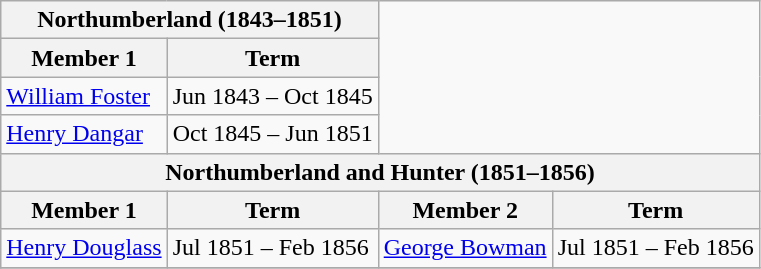<table class="wikitable">
<tr>
<th colspan="2">Northumberland (1843–1851)</th>
</tr>
<tr>
<th>Member 1</th>
<th>Term</th>
</tr>
<tr>
<td><a href='#'>William Foster</a></td>
<td>Jun 1843 – Oct 1845</td>
</tr>
<tr>
<td><a href='#'>Henry Dangar</a></td>
<td>Oct 1845 – Jun 1851</td>
</tr>
<tr>
<th colspan="4">Northumberland and Hunter (1851–1856)</th>
</tr>
<tr>
<th>Member 1</th>
<th>Term</th>
<th>Member 2</th>
<th>Term</th>
</tr>
<tr>
<td><a href='#'>Henry Douglass</a></td>
<td>Jul 1851 – Feb 1856</td>
<td><a href='#'>George Bowman</a></td>
<td>Jul 1851 – Feb 1856</td>
</tr>
<tr>
</tr>
</table>
